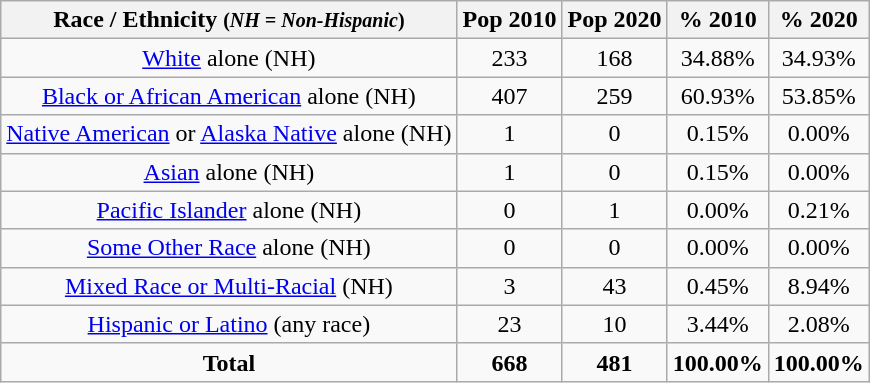<table class="wikitable" style="text-align:center;">
<tr>
<th>Race / Ethnicity <small>(<em>NH = Non-Hispanic</em>)</small></th>
<th>Pop 2010</th>
<th>Pop 2020</th>
<th>% 2010</th>
<th>% 2020</th>
</tr>
<tr>
<td><a href='#'>White</a> alone (NH)</td>
<td>233</td>
<td>168</td>
<td>34.88%</td>
<td>34.93%</td>
</tr>
<tr>
<td><a href='#'>Black or African American</a> alone (NH)</td>
<td>407</td>
<td>259</td>
<td>60.93%</td>
<td>53.85%</td>
</tr>
<tr>
<td><a href='#'>Native American</a> or <a href='#'>Alaska Native</a> alone (NH)</td>
<td>1</td>
<td>0</td>
<td>0.15%</td>
<td>0.00%</td>
</tr>
<tr>
<td><a href='#'>Asian</a> alone (NH)</td>
<td>1</td>
<td>0</td>
<td>0.15%</td>
<td>0.00%</td>
</tr>
<tr>
<td><a href='#'>Pacific Islander</a> alone (NH)</td>
<td>0</td>
<td>1</td>
<td>0.00%</td>
<td>0.21%</td>
</tr>
<tr>
<td><a href='#'>Some Other Race</a> alone (NH)</td>
<td>0</td>
<td>0</td>
<td>0.00%</td>
<td>0.00%</td>
</tr>
<tr>
<td><a href='#'>Mixed Race or Multi-Racial</a> (NH)</td>
<td>3</td>
<td>43</td>
<td>0.45%</td>
<td>8.94%</td>
</tr>
<tr>
<td><a href='#'>Hispanic or Latino</a> (any race)</td>
<td>23</td>
<td>10</td>
<td>3.44%</td>
<td>2.08%</td>
</tr>
<tr>
<td><strong>Total</strong></td>
<td><strong>668</strong></td>
<td><strong>481</strong></td>
<td><strong>100.00%</strong></td>
<td><strong>100.00%</strong></td>
</tr>
</table>
